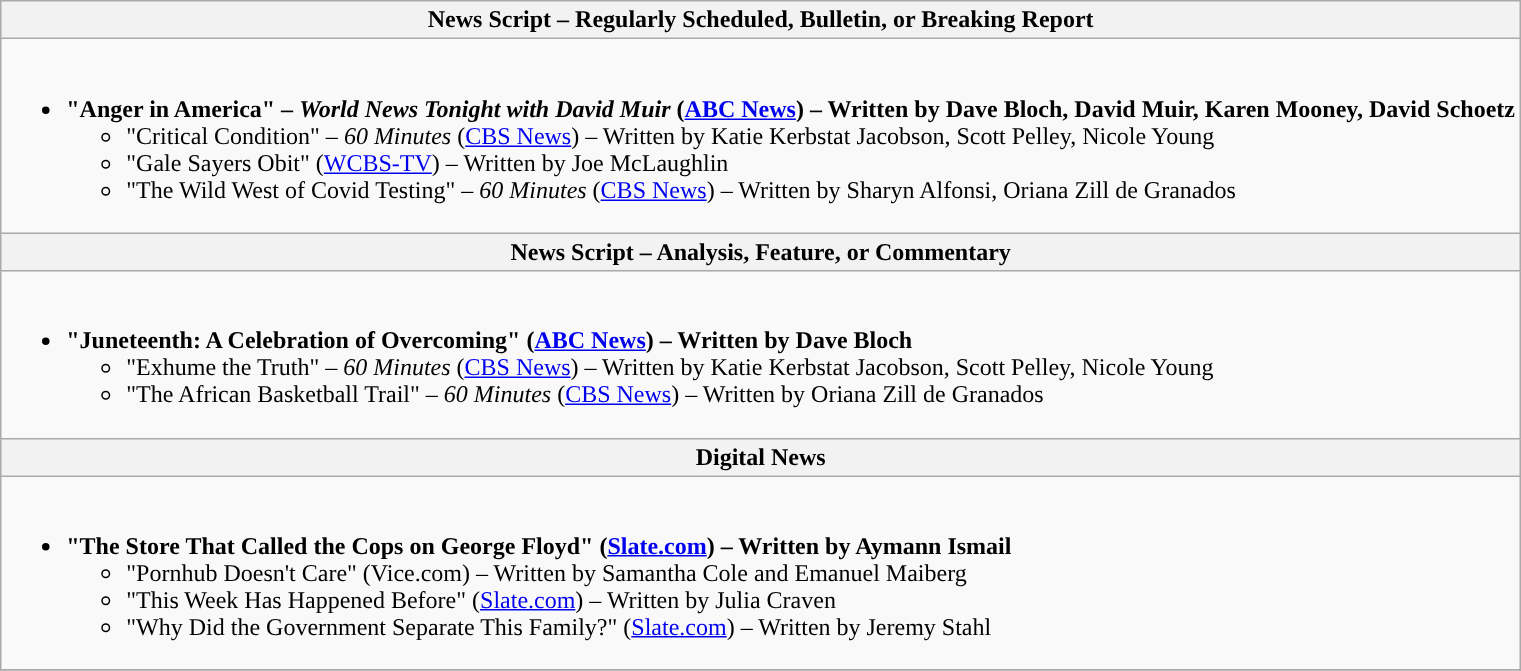<table class=wikitable style="width=100%">
<tr>
<th colspan="2" style="background:">News Script – Regularly Scheduled, Bulletin, or Breaking Report</th>
</tr>
<tr>
<td colspan="2" style="vertical-align:top;"><br><ul><li><strong>"Anger in America" – <em>World News Tonight with David Muir</em> (<a href='#'>ABC News</a>) – Written by Dave Bloch, David Muir, Karen Mooney, David Schoetz</strong><ul><li>"Critical Condition" – <em>60 Minutes</em> (<a href='#'>CBS News</a>) – Written by Katie Kerbstat Jacobson, Scott Pelley, Nicole Young</li><li>"Gale Sayers Obit" (<a href='#'>WCBS-TV</a>) – Written by Joe McLaughlin</li><li>"The Wild West of Covid Testing" – <em>60 Minutes</em> (<a href='#'>CBS News</a>) – Written by Sharyn Alfonsi, Oriana Zill de Granados</li></ul></li></ul></td>
</tr>
<tr>
<th colspan="2" style="background:">News Script – Analysis, Feature, or Commentary</th>
</tr>
<tr>
<td colspan="2" style="vertical-align:top;"><br><ul><li><strong>"Juneteenth: A Celebration of Overcoming" (<a href='#'>ABC News</a>) – Written by Dave Bloch</strong><ul><li>"Exhume the Truth" – <em>60 Minutes</em> (<a href='#'>CBS News</a>) – Written by Katie Kerbstat Jacobson, Scott Pelley, Nicole Young</li><li>"The African Basketball Trail" – <em>60 Minutes</em> (<a href='#'>CBS News</a>) – Written by Oriana Zill de Granados</li></ul></li></ul></td>
</tr>
<tr>
<th colspan="2" style="background:">Digital News</th>
</tr>
<tr>
<td colspan="2" style="vertical-align:top;"><br><ul><li><strong>"The Store That Called the Cops on George Floyd" (<a href='#'>Slate.com</a>) – Written by Aymann Ismail</strong><ul><li>"Pornhub Doesn't Care" (Vice.com) – Written by Samantha Cole and Emanuel Maiberg</li><li>"This Week Has Happened Before" (<a href='#'>Slate.com</a>) – Written by Julia Craven</li><li>"Why Did the Government Separate This Family?" (<a href='#'>Slate.com</a>) – Written by Jeremy Stahl</li></ul></li></ul></td>
</tr>
<tr>
</tr>
</table>
